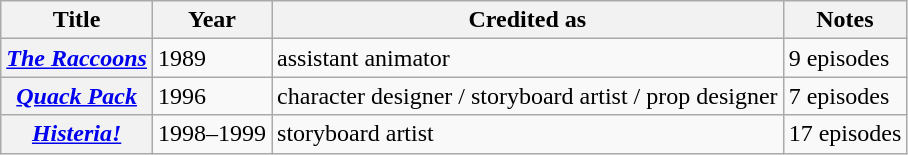<table class="wikitable plainrowheaders sortable">
<tr>
<th>Title</th>
<th>Year</th>
<th>Credited as</th>
<th>Notes</th>
</tr>
<tr>
<th scope="row"><em><a href='#'>The Raccoons</a></em></th>
<td>1989</td>
<td>assistant animator</td>
<td>9 episodes</td>
</tr>
<tr>
<th scope="row"><em><a href='#'>Quack Pack</a></em></th>
<td>1996</td>
<td>character designer / storyboard artist / prop designer</td>
<td>7 episodes</td>
</tr>
<tr>
<th scope="row"><em><a href='#'>Histeria!</a></em></th>
<td>1998–1999</td>
<td>storyboard artist</td>
<td>17 episodes</td>
</tr>
</table>
